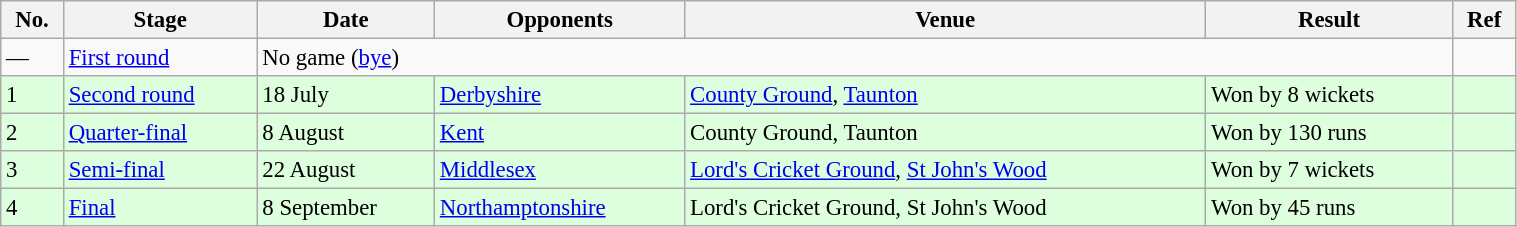<table class="wikitable" width="80%" style="font-size: 95%">
<tr bgcolor="#efefef">
<th>No.</th>
<th>Stage</th>
<th>Date</th>
<th>Opponents</th>
<th>Venue</th>
<th>Result</th>
<th>Ref</th>
</tr>
<tr>
<td>—</td>
<td><a href='#'>First round</a></td>
<td colspan=4>No game (<a href='#'>bye</a>)</td>
<td></td>
</tr>
<tr bgcolor="#ddffdd">
<td>1</td>
<td><a href='#'>Second round</a></td>
<td>18 July</td>
<td><a href='#'>Derbyshire</a></td>
<td><a href='#'>County Ground</a>, <a href='#'>Taunton</a></td>
<td>Won by 8 wickets</td>
<td></td>
</tr>
<tr bgcolor="#ddffdd">
<td>2</td>
<td><a href='#'>Quarter-final</a></td>
<td>8 August</td>
<td><a href='#'>Kent</a></td>
<td>County Ground, Taunton</td>
<td>Won by 130 runs</td>
<td></td>
</tr>
<tr bgcolor="#ddffdd">
<td>3</td>
<td><a href='#'>Semi-final</a></td>
<td>22 August</td>
<td><a href='#'>Middlesex</a></td>
<td><a href='#'>Lord's Cricket Ground</a>, <a href='#'>St John's Wood</a></td>
<td>Won by 7 wickets</td>
<td></td>
</tr>
<tr bgcolor="#ddffdd">
<td>4</td>
<td><a href='#'>Final</a></td>
<td>8 September</td>
<td><a href='#'>Northamptonshire</a></td>
<td>Lord's Cricket Ground, St John's Wood</td>
<td>Won by 45 runs</td>
<td></td>
</tr>
</table>
